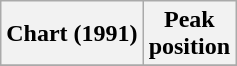<table class="wikitable plainrowheaders" style="text-align:center">
<tr>
<th scope="col">Chart (1991)</th>
<th scope="col">Peak<br>position</th>
</tr>
<tr>
</tr>
</table>
